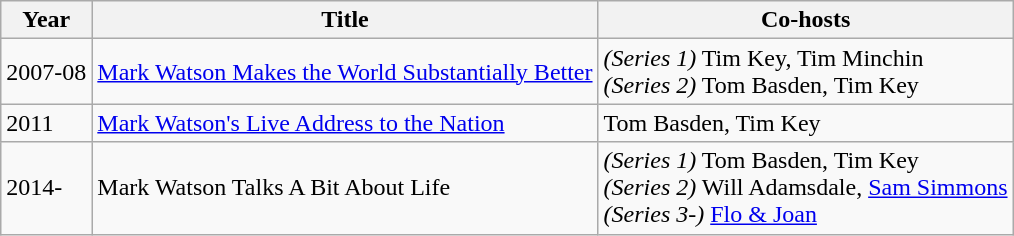<table class="wikitable">
<tr>
<th>Year</th>
<th>Title</th>
<th>Co-hosts</th>
</tr>
<tr>
<td>2007-08</td>
<td><a href='#'>Mark Watson Makes the World Substantially Better</a></td>
<td><em>(Series 1)</em> Tim Key, Tim Minchin<br><em>(Series 2)</em> Tom Basden, Tim Key</td>
</tr>
<tr>
<td>2011</td>
<td><a href='#'>Mark Watson's Live Address to the Nation</a></td>
<td>Tom Basden, Tim Key</td>
</tr>
<tr>
<td>2014-</td>
<td>Mark Watson Talks A Bit About Life</td>
<td><em>(Series 1)</em> Tom Basden, Tim Key<br><em>(Series 2)</em> Will Adamsdale, <a href='#'>Sam Simmons</a><br><em>(Series 3-)</em> <a href='#'>Flo & Joan</a></td>
</tr>
</table>
